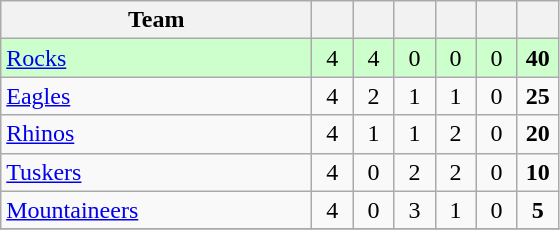<table class="wikitable" style="text-align:center">
<tr>
<th style="width:200px">Team</th>
<th width="20"></th>
<th width="20"></th>
<th width="20"></th>
<th width="20"></th>
<th width="20"></th>
<th width="20"></th>
</tr>
<tr style="background:#cfc">
<td style="text-align:left;"><a href='#'>Rocks</a></td>
<td>4</td>
<td>4</td>
<td>0</td>
<td>0</td>
<td>0</td>
<td><strong>40</strong></td>
</tr>
<tr>
<td style="text-align:left;"><a href='#'>Eagles</a></td>
<td>4</td>
<td>2</td>
<td>1</td>
<td>1</td>
<td>0</td>
<td><strong>25</strong></td>
</tr>
<tr>
<td style="text-align:left;"><a href='#'>Rhinos</a></td>
<td>4</td>
<td>1</td>
<td>1</td>
<td>2</td>
<td>0</td>
<td><strong>20</strong></td>
</tr>
<tr>
<td style="text-align:left;"><a href='#'>Tuskers</a></td>
<td>4</td>
<td>0</td>
<td>2</td>
<td>2</td>
<td>0</td>
<td><strong>10</strong></td>
</tr>
<tr>
<td style="text-align:left;"><a href='#'>Mountaineers</a></td>
<td>4</td>
<td>0</td>
<td>3</td>
<td>1</td>
<td>0</td>
<td><strong>5</strong></td>
</tr>
<tr>
</tr>
</table>
